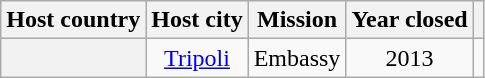<table class="wikitable plainrowheaders" style="text-align:center;">
<tr>
<th scope="col">Host country</th>
<th scope="col">Host city</th>
<th scope="col">Mission</th>
<th scope="col">Year closed</th>
<th scope="col"></th>
</tr>
<tr>
<th scope="row"></th>
<td><a href='#'>Tripoli</a></td>
<td>Embassy</td>
<td>2013</td>
<td></td>
</tr>
</table>
